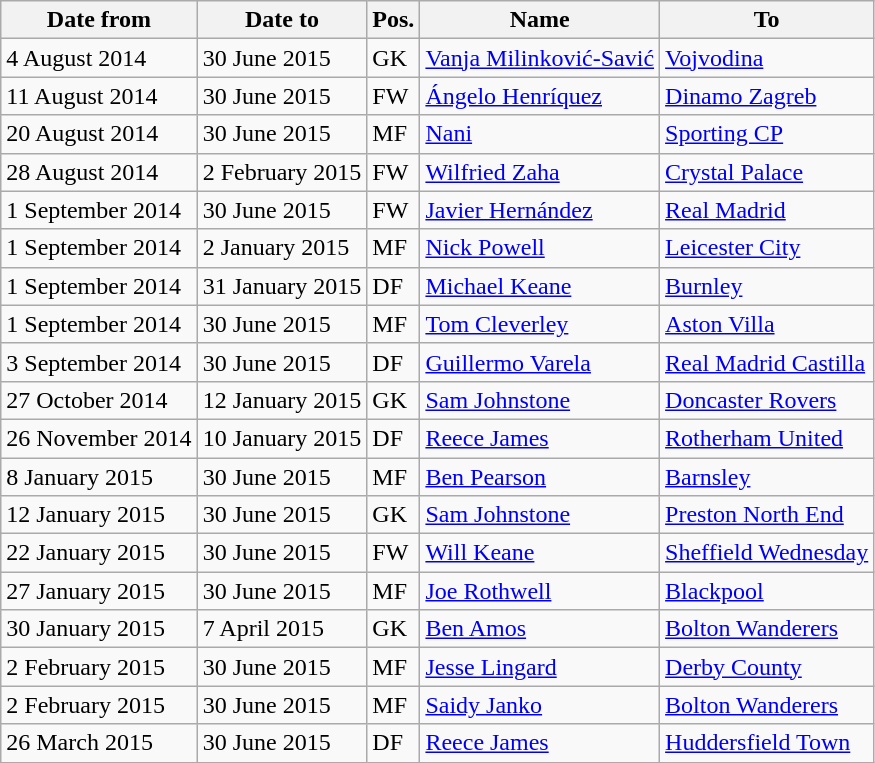<table class="wikitable">
<tr>
<th>Date from</th>
<th>Date to</th>
<th>Pos.</th>
<th>Name</th>
<th>To</th>
</tr>
<tr>
<td>4 August 2014</td>
<td>30 June 2015</td>
<td>GK</td>
<td> <a href='#'>Vanja Milinković-Savić</a></td>
<td> <a href='#'>Vojvodina</a></td>
</tr>
<tr>
<td>11 August 2014</td>
<td>30 June 2015</td>
<td>FW</td>
<td> <a href='#'>Ángelo Henríquez</a></td>
<td> <a href='#'>Dinamo Zagreb</a></td>
</tr>
<tr>
<td>20 August 2014</td>
<td>30 June 2015</td>
<td>MF</td>
<td> <a href='#'>Nani</a></td>
<td> <a href='#'>Sporting CP</a></td>
</tr>
<tr>
<td>28 August 2014</td>
<td>2 February 2015</td>
<td>FW</td>
<td> <a href='#'>Wilfried Zaha</a></td>
<td> <a href='#'>Crystal Palace</a></td>
</tr>
<tr>
<td>1 September 2014</td>
<td>30 June 2015</td>
<td>FW</td>
<td> <a href='#'>Javier Hernández</a></td>
<td> <a href='#'>Real Madrid</a></td>
</tr>
<tr>
<td>1 September 2014</td>
<td>2 January 2015</td>
<td>MF</td>
<td> <a href='#'>Nick Powell</a></td>
<td> <a href='#'>Leicester City</a></td>
</tr>
<tr>
<td>1 September 2014</td>
<td>31 January 2015</td>
<td>DF</td>
<td> <a href='#'>Michael Keane</a></td>
<td> <a href='#'>Burnley</a></td>
</tr>
<tr>
<td>1 September 2014</td>
<td>30 June 2015</td>
<td>MF</td>
<td> <a href='#'>Tom Cleverley</a></td>
<td> <a href='#'>Aston Villa</a></td>
</tr>
<tr>
<td>3 September 2014</td>
<td>30 June 2015</td>
<td>DF</td>
<td> <a href='#'>Guillermo Varela</a></td>
<td> <a href='#'>Real Madrid Castilla</a></td>
</tr>
<tr>
<td>27 October 2014</td>
<td>12 January 2015</td>
<td>GK</td>
<td> <a href='#'>Sam Johnstone</a></td>
<td> <a href='#'>Doncaster Rovers</a></td>
</tr>
<tr>
<td>26 November 2014</td>
<td>10 January 2015</td>
<td>DF</td>
<td> <a href='#'>Reece James</a></td>
<td> <a href='#'>Rotherham United</a></td>
</tr>
<tr>
<td>8 January 2015</td>
<td>30 June 2015</td>
<td>MF</td>
<td> <a href='#'>Ben Pearson</a></td>
<td> <a href='#'>Barnsley</a></td>
</tr>
<tr>
<td>12 January 2015</td>
<td>30 June 2015</td>
<td>GK</td>
<td> <a href='#'>Sam Johnstone</a></td>
<td> <a href='#'>Preston North End</a></td>
</tr>
<tr>
<td>22 January 2015</td>
<td>30 June 2015</td>
<td>FW</td>
<td> <a href='#'>Will Keane</a></td>
<td> <a href='#'>Sheffield Wednesday</a></td>
</tr>
<tr>
<td>27 January 2015</td>
<td>30 June 2015</td>
<td>MF</td>
<td> <a href='#'>Joe Rothwell</a></td>
<td> <a href='#'>Blackpool</a></td>
</tr>
<tr>
<td>30 January 2015</td>
<td>7 April 2015</td>
<td>GK</td>
<td> <a href='#'>Ben Amos</a></td>
<td> <a href='#'>Bolton Wanderers</a></td>
</tr>
<tr>
<td>2 February 2015</td>
<td>30 June 2015</td>
<td>MF</td>
<td> <a href='#'>Jesse Lingard</a></td>
<td> <a href='#'>Derby County</a></td>
</tr>
<tr>
<td>2 February 2015</td>
<td>30 June 2015</td>
<td>MF</td>
<td> <a href='#'>Saidy Janko</a></td>
<td> <a href='#'>Bolton Wanderers</a></td>
</tr>
<tr>
<td>26 March 2015</td>
<td>30 June 2015</td>
<td>DF</td>
<td> <a href='#'>Reece James</a></td>
<td> <a href='#'>Huddersfield Town</a></td>
</tr>
</table>
